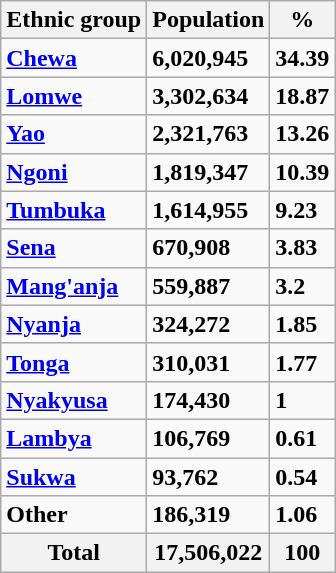<table class=wikitable style="text-align:left;">
<tr>
<th>Ethnic group</th>
<th>Population</th>
<th>%</th>
</tr>
<tr>
<td><strong><a href='#'>Chewa</a></strong></td>
<td><strong>6,020,945</strong></td>
<td><strong>34.39</strong></td>
</tr>
<tr>
<td><strong><a href='#'>Lomwe</a></strong></td>
<td><strong>3,302,634</strong></td>
<td><strong>18.87</strong></td>
</tr>
<tr>
<td><strong><a href='#'>Yao</a></strong></td>
<td><strong>2,321,763</strong></td>
<td><strong>13.26</strong></td>
</tr>
<tr>
<td><strong><a href='#'>Ngoni</a></strong></td>
<td><strong>1,819,347</strong></td>
<td><strong>10.39</strong></td>
</tr>
<tr>
<td><strong><a href='#'>Tumbuka</a></strong></td>
<td><strong>1,614,955</strong></td>
<td><strong>9.23</strong></td>
</tr>
<tr>
<td><strong><a href='#'>Sena</a></strong></td>
<td><strong>670,908</strong></td>
<td><strong>3.83</strong></td>
</tr>
<tr>
<td><strong><a href='#'>Mang'anja</a></strong></td>
<td><strong>559,887</strong></td>
<td><strong>3.2</strong></td>
</tr>
<tr>
<td><strong><a href='#'>Nyanja</a></strong></td>
<td><strong>324,272</strong></td>
<td><strong>1.85</strong></td>
</tr>
<tr>
<td><strong><a href='#'>Tonga</a></strong></td>
<td><strong>310,031</strong></td>
<td><strong>1.77</strong></td>
</tr>
<tr>
<td><strong><a href='#'>Nyakyusa</a></strong></td>
<td><strong>174,430</strong></td>
<td><strong>1</strong></td>
</tr>
<tr>
<td><strong><a href='#'>Lambya</a></strong></td>
<td><strong>106,769</strong></td>
<td><strong>0.61</strong></td>
</tr>
<tr>
<td><strong><a href='#'>Sukwa</a></strong></td>
<td><strong>93,762</strong></td>
<td><strong>0.54</strong></td>
</tr>
<tr>
<td><strong>Other</strong></td>
<td><strong>186,319</strong></td>
<td><strong>1.06</strong></td>
</tr>
<tr>
<th>Total</th>
<th>17,506,022</th>
<th>100</th>
</tr>
</table>
